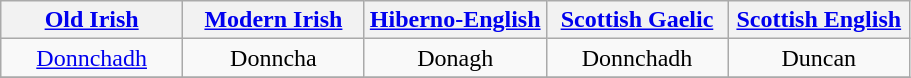<table class="wikitable" style="text-align:right">
<tr>
<th width=20%><a href='#'>Old Irish</a></th>
<th width=20%><a href='#'>Modern Irish</a></th>
<th width=20%><a href='#'>Hiberno-English</a></th>
<th width=20%><a href='#'>Scottish Gaelic</a></th>
<th width=20%><a href='#'>Scottish English</a></th>
</tr>
<tr>
<td align="center"><a href='#'>Donnchadh</a></td>
<td align="center">Donncha</td>
<td align="center">Donagh</td>
<td align="center">Donnchadh</td>
<td align="center">Duncan</td>
</tr>
<tr>
</tr>
</table>
